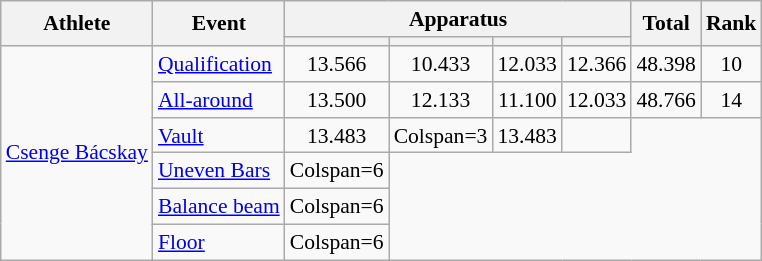<table class="wikitable" style="text-align:center;font-size:90%">
<tr>
<th rowspan=2>Athlete</th>
<th rowspan=2>Event</th>
<th colspan=4>Apparatus</th>
<th rowspan=2>Total</th>
<th rowspan=2>Rank</th>
</tr>
<tr style="font-size:95%">
<th></th>
<th></th>
<th></th>
<th></th>
</tr>
<tr>
<td rowspan=6 align=left><a href='#'>Csenge Bácskay</a></td>
<td align=left><a href='#'>Qualification</a></td>
<td>13.566</td>
<td>10.433</td>
<td>12.033</td>
<td>12.366</td>
<td>48.398</td>
<td>10</td>
</tr>
<tr>
<td align=left><a href='#'>All-around</a></td>
<td>13.500</td>
<td>12.133</td>
<td>11.100</td>
<td>12.033</td>
<td>48.766</td>
<td>14</td>
</tr>
<tr>
<td align=left><a href='#'>Vault</a></td>
<td>13.483</td>
<td>Colspan=3 </td>
<td>13.483</td>
<td></td>
</tr>
<tr>
<td align=left><a href='#'>Uneven Bars</a></td>
<td>Colspan=6 </td>
</tr>
<tr>
<td align=left><a href='#'>Balance beam</a></td>
<td>Colspan=6 </td>
</tr>
<tr>
<td align=left><a href='#'>Floor</a></td>
<td>Colspan=6 </td>
</tr>
</table>
